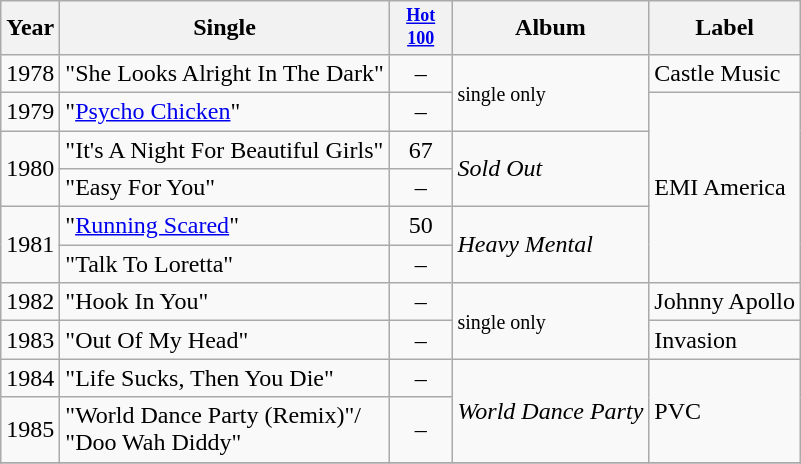<table class="wikitable">
<tr>
<th>Year</th>
<th>Single</th>
<th style="width:3em;font-size:75%"><a href='#'>Hot 100</a></th>
<th>Album</th>
<th>Label</th>
</tr>
<tr>
<td>1978</td>
<td>"She Looks Alright In The Dark"</td>
<td align="center">–</td>
<td rowspan="2"><small>single only</small></td>
<td>Castle Music</td>
</tr>
<tr>
<td>1979</td>
<td>"<a href='#'>Psycho Chicken</a>"</td>
<td align="center">–</td>
<td rowspan="5">EMI America</td>
</tr>
<tr>
<td rowspan="2">1980</td>
<td>"It's A Night For Beautiful Girls"</td>
<td align="center">67</td>
<td rowspan="2"><em>Sold Out</em></td>
</tr>
<tr>
<td>"Easy For You"</td>
<td align="center">–</td>
</tr>
<tr>
<td rowspan="2">1981</td>
<td>"<a href='#'>Running Scared</a>"</td>
<td align="center">50</td>
<td rowspan="2"><em>Heavy Mental</em></td>
</tr>
<tr>
<td>"Talk To Loretta"</td>
<td align="center">–</td>
</tr>
<tr>
<td>1982</td>
<td>"Hook In You"</td>
<td align="center">–</td>
<td rowspan="2"><small>single only</small></td>
<td>Johnny Apollo</td>
</tr>
<tr>
<td>1983</td>
<td>"Out Of My Head"</td>
<td align="center">–</td>
<td>Invasion</td>
</tr>
<tr>
<td>1984</td>
<td>"Life Sucks, Then You Die"</td>
<td align="center">–</td>
<td rowspan="2"><em>World Dance Party</em></td>
<td rowspan="2">PVC</td>
</tr>
<tr>
<td>1985</td>
<td>"World Dance Party (Remix)"/<br>"Doo Wah Diddy"<br></td>
<td align="center">–</td>
</tr>
<tr>
</tr>
</table>
